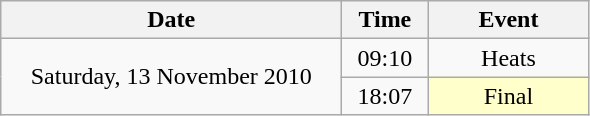<table class = "wikitable" style="text-align:center;">
<tr>
<th width=220>Date</th>
<th width=50>Time</th>
<th width=100>Event</th>
</tr>
<tr>
<td rowspan=2>Saturday, 13 November 2010</td>
<td>09:10</td>
<td>Heats</td>
</tr>
<tr>
<td>18:07</td>
<td bgcolor=ffffcc>Final</td>
</tr>
</table>
